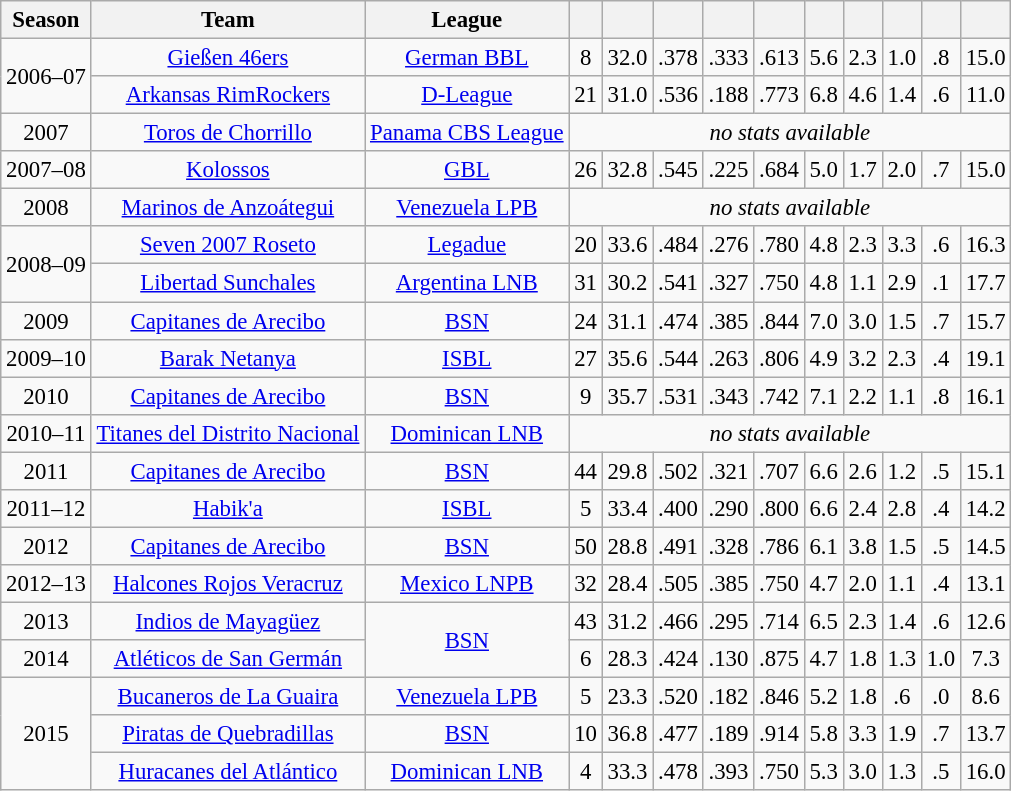<table class="wikitable sortable" style="font-size:95%; text-align:center;">
<tr>
<th>Season</th>
<th>Team</th>
<th>League</th>
<th></th>
<th></th>
<th></th>
<th></th>
<th></th>
<th></th>
<th></th>
<th></th>
<th></th>
<th></th>
</tr>
<tr>
<td rowspan="2">2006–07</td>
<td><a href='#'>Gießen 46ers</a></td>
<td><a href='#'>German BBL</a></td>
<td>8</td>
<td>32.0</td>
<td>.378</td>
<td>.333</td>
<td>.613</td>
<td>5.6</td>
<td>2.3</td>
<td>1.0</td>
<td>.8</td>
<td>15.0</td>
</tr>
<tr>
<td><a href='#'>Arkansas RimRockers</a></td>
<td><a href='#'>D-League</a></td>
<td>21</td>
<td>31.0</td>
<td>.536</td>
<td>.188</td>
<td>.773</td>
<td>6.8</td>
<td>4.6</td>
<td>1.4</td>
<td>.6</td>
<td>11.0</td>
</tr>
<tr>
<td>2007</td>
<td><a href='#'>Toros de Chorrillo</a></td>
<td><a href='#'>Panama CBS League</a></td>
<td colspan="10"><em>no stats available</em></td>
</tr>
<tr>
<td>2007–08</td>
<td><a href='#'>Kolossos</a></td>
<td><a href='#'>GBL</a></td>
<td>26</td>
<td>32.8</td>
<td>.545</td>
<td>.225</td>
<td>.684</td>
<td>5.0</td>
<td>1.7</td>
<td>2.0</td>
<td>.7</td>
<td>15.0</td>
</tr>
<tr>
<td>2008</td>
<td><a href='#'>Marinos de Anzoátegui</a></td>
<td><a href='#'>Venezuela LPB</a></td>
<td colspan="10"><em>no stats available</em></td>
</tr>
<tr>
<td rowspan="2">2008–09</td>
<td><a href='#'>Seven 2007 Roseto</a></td>
<td><a href='#'>Legadue</a></td>
<td>20</td>
<td>33.6</td>
<td>.484</td>
<td>.276</td>
<td>.780</td>
<td>4.8</td>
<td>2.3</td>
<td>3.3</td>
<td>.6</td>
<td>16.3</td>
</tr>
<tr>
<td><a href='#'>Libertad Sunchales</a></td>
<td><a href='#'>Argentina LNB</a></td>
<td>31</td>
<td>30.2</td>
<td>.541</td>
<td>.327</td>
<td>.750</td>
<td>4.8</td>
<td>1.1</td>
<td>2.9</td>
<td>.1</td>
<td>17.7</td>
</tr>
<tr>
<td>2009</td>
<td><a href='#'>Capitanes de Arecibo</a></td>
<td><a href='#'>BSN</a></td>
<td>24</td>
<td>31.1</td>
<td>.474</td>
<td>.385</td>
<td>.844</td>
<td>7.0</td>
<td>3.0</td>
<td>1.5</td>
<td>.7</td>
<td>15.7</td>
</tr>
<tr>
<td>2009–10</td>
<td><a href='#'>Barak Netanya</a></td>
<td><a href='#'>ISBL</a></td>
<td>27</td>
<td>35.6</td>
<td>.544</td>
<td>.263</td>
<td>.806</td>
<td>4.9</td>
<td>3.2</td>
<td>2.3</td>
<td>.4</td>
<td>19.1</td>
</tr>
<tr>
<td>2010</td>
<td><a href='#'>Capitanes de Arecibo</a></td>
<td><a href='#'>BSN</a></td>
<td>9</td>
<td>35.7</td>
<td>.531</td>
<td>.343</td>
<td>.742</td>
<td>7.1</td>
<td>2.2</td>
<td>1.1</td>
<td>.8</td>
<td>16.1</td>
</tr>
<tr>
<td>2010–11</td>
<td><a href='#'>Titanes del Distrito Nacional</a></td>
<td><a href='#'>Dominican LNB</a></td>
<td colspan="10"><em>no stats available</em></td>
</tr>
<tr>
<td>2011</td>
<td><a href='#'>Capitanes de Arecibo</a></td>
<td><a href='#'>BSN</a></td>
<td>44</td>
<td>29.8</td>
<td>.502</td>
<td>.321</td>
<td>.707</td>
<td>6.6</td>
<td>2.6</td>
<td>1.2</td>
<td>.5</td>
<td>15.1</td>
</tr>
<tr>
<td>2011–12</td>
<td><a href='#'>Habik'a</a></td>
<td><a href='#'>ISBL</a></td>
<td>5</td>
<td>33.4</td>
<td>.400</td>
<td>.290</td>
<td>.800</td>
<td>6.6</td>
<td>2.4</td>
<td>2.8</td>
<td>.4</td>
<td>14.2</td>
</tr>
<tr>
<td>2012</td>
<td><a href='#'>Capitanes de Arecibo</a></td>
<td><a href='#'>BSN</a></td>
<td>50</td>
<td>28.8</td>
<td>.491</td>
<td>.328</td>
<td>.786</td>
<td>6.1</td>
<td>3.8</td>
<td>1.5</td>
<td>.5</td>
<td>14.5</td>
</tr>
<tr>
<td>2012–13</td>
<td><a href='#'>Halcones Rojos Veracruz</a></td>
<td><a href='#'>Mexico LNPB</a></td>
<td>32</td>
<td>28.4</td>
<td>.505</td>
<td>.385</td>
<td>.750</td>
<td>4.7</td>
<td>2.0</td>
<td>1.1</td>
<td>.4</td>
<td>13.1</td>
</tr>
<tr>
<td>2013</td>
<td><a href='#'>Indios de Mayagüez</a></td>
<td rowspan="2"><a href='#'>BSN</a></td>
<td>43</td>
<td>31.2</td>
<td>.466</td>
<td>.295</td>
<td>.714</td>
<td>6.5</td>
<td>2.3</td>
<td>1.4</td>
<td>.6</td>
<td>12.6</td>
</tr>
<tr>
<td>2014</td>
<td><a href='#'>Atléticos de San Germán</a></td>
<td>6</td>
<td>28.3</td>
<td>.424</td>
<td>.130</td>
<td>.875</td>
<td>4.7</td>
<td>1.8</td>
<td>1.3</td>
<td>1.0</td>
<td>7.3</td>
</tr>
<tr>
<td rowspan="3">2015</td>
<td><a href='#'>Bucaneros de La Guaira</a></td>
<td><a href='#'>Venezuela LPB</a></td>
<td>5</td>
<td>23.3</td>
<td>.520</td>
<td>.182</td>
<td>.846</td>
<td>5.2</td>
<td>1.8</td>
<td>.6</td>
<td>.0</td>
<td>8.6</td>
</tr>
<tr>
<td><a href='#'>Piratas de Quebradillas</a></td>
<td><a href='#'>BSN</a></td>
<td>10</td>
<td>36.8</td>
<td>.477</td>
<td>.189</td>
<td>.914</td>
<td>5.8</td>
<td>3.3</td>
<td>1.9</td>
<td>.7</td>
<td>13.7</td>
</tr>
<tr>
<td><a href='#'>Huracanes del Atlántico</a></td>
<td><a href='#'>Dominican LNB</a></td>
<td>4</td>
<td>33.3</td>
<td>.478</td>
<td>.393</td>
<td>.750</td>
<td>5.3</td>
<td>3.0</td>
<td>1.3</td>
<td>.5</td>
<td>16.0</td>
</tr>
</table>
